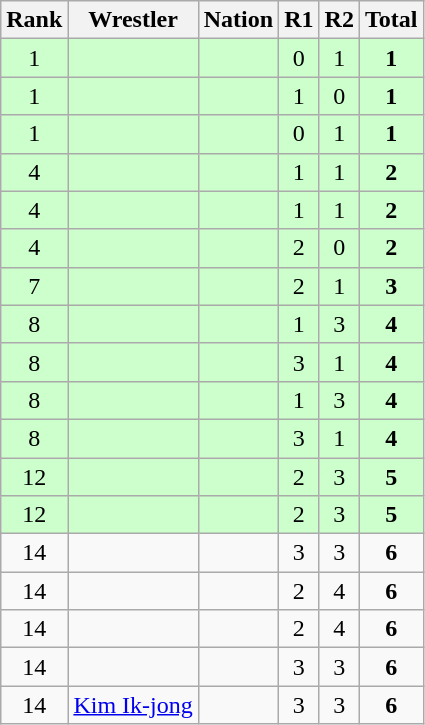<table class="wikitable sortable" style="text-align:center;">
<tr>
<th>Rank</th>
<th>Wrestler</th>
<th>Nation</th>
<th>R1</th>
<th>R2</th>
<th>Total</th>
</tr>
<tr style="background:#cfc;">
<td>1</td>
<td align=left></td>
<td align=left></td>
<td>0</td>
<td>1</td>
<td><strong>1</strong></td>
</tr>
<tr style="background:#cfc;">
<td>1</td>
<td align=left></td>
<td align=left></td>
<td>1</td>
<td>0</td>
<td><strong>1</strong></td>
</tr>
<tr style="background:#cfc;">
<td>1</td>
<td align=left></td>
<td align=left></td>
<td>0</td>
<td>1</td>
<td><strong>1</strong></td>
</tr>
<tr style="background:#cfc;">
<td>4</td>
<td align=left></td>
<td align=left></td>
<td>1</td>
<td>1</td>
<td><strong>2</strong></td>
</tr>
<tr style="background:#cfc;">
<td>4</td>
<td align=left></td>
<td align=left></td>
<td>1</td>
<td>1</td>
<td><strong>2</strong></td>
</tr>
<tr style="background:#cfc;">
<td>4</td>
<td align=left></td>
<td align=left></td>
<td>2</td>
<td>0</td>
<td><strong>2</strong></td>
</tr>
<tr style="background:#cfc;">
<td>7</td>
<td align=left></td>
<td align=left></td>
<td>2</td>
<td>1</td>
<td><strong>3</strong></td>
</tr>
<tr style="background:#cfc;">
<td>8</td>
<td align=left></td>
<td align=left></td>
<td>1</td>
<td>3</td>
<td><strong>4</strong></td>
</tr>
<tr style="background:#cfc;">
<td>8</td>
<td align=left></td>
<td align=left></td>
<td>3</td>
<td>1</td>
<td><strong>4</strong></td>
</tr>
<tr style="background:#cfc;">
<td>8</td>
<td align=left></td>
<td align=left></td>
<td>1</td>
<td>3</td>
<td><strong>4</strong></td>
</tr>
<tr style="background:#cfc;">
<td>8</td>
<td align=left></td>
<td align=left></td>
<td>3</td>
<td>1</td>
<td><strong>4</strong></td>
</tr>
<tr style="background:#cfc;">
<td>12</td>
<td align=left></td>
<td align=left></td>
<td>2</td>
<td>3</td>
<td><strong>5</strong></td>
</tr>
<tr style="background:#cfc;">
<td>12</td>
<td align=left></td>
<td align=left></td>
<td>2</td>
<td>3</td>
<td><strong>5</strong></td>
</tr>
<tr>
<td>14</td>
<td align=left></td>
<td align=left></td>
<td>3</td>
<td>3</td>
<td><strong>6</strong></td>
</tr>
<tr>
<td>14</td>
<td align=left></td>
<td align=left></td>
<td>2</td>
<td>4</td>
<td><strong>6</strong></td>
</tr>
<tr>
<td>14</td>
<td align=left></td>
<td align=left></td>
<td>2</td>
<td>4</td>
<td><strong>6</strong></td>
</tr>
<tr>
<td>14</td>
<td align=left></td>
<td align=left></td>
<td>3</td>
<td>3</td>
<td><strong>6</strong></td>
</tr>
<tr>
<td>14</td>
<td align=left><a href='#'>Kim Ik-jong</a></td>
<td align=left></td>
<td>3</td>
<td>3</td>
<td><strong>6</strong></td>
</tr>
</table>
